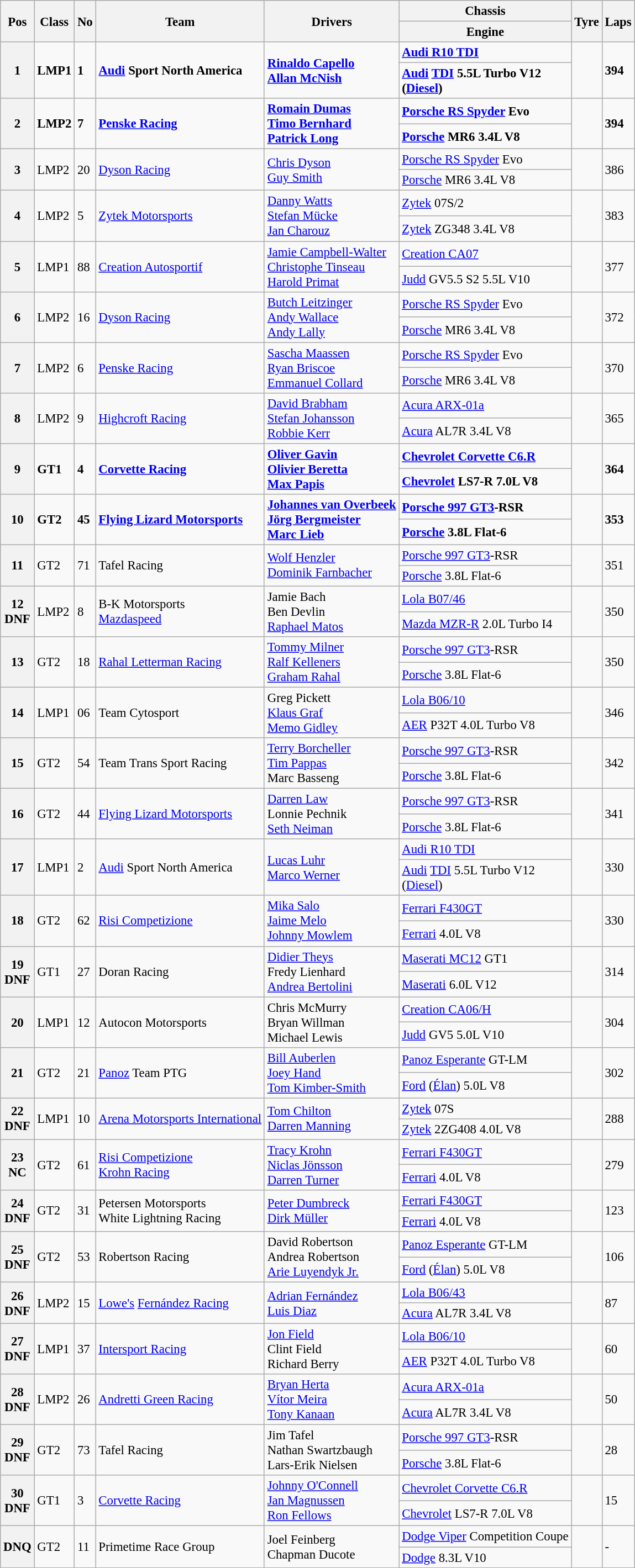<table class="wikitable" style="font-size: 95%;">
<tr>
<th rowspan=2>Pos</th>
<th rowspan=2>Class</th>
<th rowspan=2>No</th>
<th rowspan=2>Team</th>
<th rowspan=2>Drivers</th>
<th>Chassis</th>
<th rowspan=2>Tyre</th>
<th rowspan=2>Laps</th>
</tr>
<tr>
<th>Engine</th>
</tr>
<tr style="font-weight:bold">
<th rowspan=2>1</th>
<td rowspan=2>LMP1</td>
<td rowspan=2>1</td>
<td rowspan=2> <a href='#'>Audi</a> Sport North America</td>
<td rowspan=2> <a href='#'>Rinaldo Capello</a><br> <a href='#'>Allan McNish</a></td>
<td><a href='#'>Audi R10 TDI</a></td>
<td rowspan=2></td>
<td rowspan=2>394</td>
</tr>
<tr style="font-weight:bold">
<td><a href='#'>Audi</a> <a href='#'>TDI</a> 5.5L Turbo V12<br>(<a href='#'>Diesel</a>)</td>
</tr>
<tr style="font-weight:bold">
<th rowspan=2>2</th>
<td rowspan=2>LMP2</td>
<td rowspan=2>7</td>
<td rowspan=2> <a href='#'>Penske Racing</a></td>
<td rowspan=2> <a href='#'>Romain Dumas</a><br> <a href='#'>Timo Bernhard</a><br> <a href='#'>Patrick Long</a></td>
<td><a href='#'>Porsche RS Spyder</a> Evo</td>
<td rowspan=2></td>
<td rowspan=2>394</td>
</tr>
<tr style="font-weight:bold">
<td><a href='#'>Porsche</a> MR6 3.4L V8</td>
</tr>
<tr>
<th rowspan=2>3</th>
<td rowspan=2>LMP2</td>
<td rowspan=2>20</td>
<td rowspan=2> <a href='#'>Dyson Racing</a></td>
<td rowspan=2> <a href='#'>Chris Dyson</a><br> <a href='#'>Guy Smith</a></td>
<td><a href='#'>Porsche RS Spyder</a> Evo</td>
<td rowspan=2></td>
<td rowspan=2>386</td>
</tr>
<tr>
<td><a href='#'>Porsche</a> MR6 3.4L V8</td>
</tr>
<tr>
<th rowspan=2>4</th>
<td rowspan=2>LMP2</td>
<td rowspan=2>5</td>
<td rowspan=2> <a href='#'>Zytek Motorsports</a></td>
<td rowspan=2> <a href='#'>Danny Watts</a><br> <a href='#'>Stefan Mücke</a><br> <a href='#'>Jan Charouz</a></td>
<td><a href='#'>Zytek</a> 07S/2</td>
<td rowspan=2></td>
<td rowspan=2>383</td>
</tr>
<tr>
<td><a href='#'>Zytek</a> ZG348 3.4L V8</td>
</tr>
<tr>
<th rowspan=2>5</th>
<td rowspan=2>LMP1</td>
<td rowspan=2>88</td>
<td rowspan=2> <a href='#'>Creation Autosportif</a></td>
<td rowspan=2> <a href='#'>Jamie Campbell-Walter</a><br> <a href='#'>Christophe Tinseau</a><br> <a href='#'>Harold Primat</a></td>
<td><a href='#'>Creation CA07</a></td>
<td rowspan=2></td>
<td rowspan=2>377</td>
</tr>
<tr>
<td><a href='#'>Judd</a> GV5.5 S2 5.5L V10</td>
</tr>
<tr>
<th rowspan=2>6</th>
<td rowspan=2>LMP2</td>
<td rowspan=2>16</td>
<td rowspan=2> <a href='#'>Dyson Racing</a></td>
<td rowspan=2> <a href='#'>Butch Leitzinger</a><br> <a href='#'>Andy Wallace</a><br> <a href='#'>Andy Lally</a></td>
<td><a href='#'>Porsche RS Spyder</a> Evo</td>
<td rowspan=2></td>
<td rowspan=2>372</td>
</tr>
<tr>
<td><a href='#'>Porsche</a> MR6 3.4L V8</td>
</tr>
<tr>
<th rowspan=2>7</th>
<td rowspan=2>LMP2</td>
<td rowspan=2>6</td>
<td rowspan=2> <a href='#'>Penske Racing</a></td>
<td rowspan=2> <a href='#'>Sascha Maassen</a><br> <a href='#'>Ryan Briscoe</a><br> <a href='#'>Emmanuel Collard</a></td>
<td><a href='#'>Porsche RS Spyder</a> Evo</td>
<td rowspan=2></td>
<td rowspan=2>370</td>
</tr>
<tr>
<td><a href='#'>Porsche</a> MR6 3.4L V8</td>
</tr>
<tr>
<th rowspan=2>8</th>
<td rowspan=2>LMP2</td>
<td rowspan=2>9</td>
<td rowspan=2> <a href='#'>Highcroft Racing</a></td>
<td rowspan=2> <a href='#'>David Brabham</a><br> <a href='#'>Stefan Johansson</a><br> <a href='#'>Robbie Kerr</a></td>
<td><a href='#'>Acura ARX-01a</a></td>
<td rowspan=2></td>
<td rowspan=2>365</td>
</tr>
<tr>
<td><a href='#'>Acura</a> AL7R 3.4L V8</td>
</tr>
<tr style="font-weight:bold">
<th rowspan=2>9</th>
<td rowspan=2>GT1</td>
<td rowspan=2>4</td>
<td rowspan=2> <a href='#'>Corvette Racing</a></td>
<td rowspan=2> <a href='#'>Oliver Gavin</a><br> <a href='#'>Olivier Beretta</a><br> <a href='#'>Max Papis</a></td>
<td><a href='#'>Chevrolet Corvette C6.R</a></td>
<td rowspan=2></td>
<td rowspan=2>364</td>
</tr>
<tr style="font-weight:bold">
<td><a href='#'>Chevrolet</a> LS7-R 7.0L V8</td>
</tr>
<tr style="font-weight:bold">
<th rowspan=2>10</th>
<td rowspan=2>GT2</td>
<td rowspan=2>45</td>
<td rowspan=2> <a href='#'>Flying Lizard Motorsports</a></td>
<td rowspan=2> <a href='#'>Johannes van Overbeek</a><br> <a href='#'>Jörg Bergmeister</a><br> <a href='#'>Marc Lieb</a></td>
<td><a href='#'>Porsche 997 GT3</a>-RSR</td>
<td rowspan=2></td>
<td rowspan=2>353</td>
</tr>
<tr style="font-weight:bold">
<td><a href='#'>Porsche</a> 3.8L Flat-6</td>
</tr>
<tr>
<th rowspan=2>11</th>
<td rowspan=2>GT2</td>
<td rowspan=2>71</td>
<td rowspan=2> Tafel Racing</td>
<td rowspan=2> <a href='#'>Wolf Henzler</a><br> <a href='#'>Dominik Farnbacher</a></td>
<td><a href='#'>Porsche 997 GT3</a>-RSR</td>
<td rowspan=2></td>
<td rowspan=2>351</td>
</tr>
<tr>
<td><a href='#'>Porsche</a> 3.8L Flat-6</td>
</tr>
<tr>
<th rowspan=2>12<br>DNF</th>
<td rowspan=2>LMP2</td>
<td rowspan=2>8</td>
<td rowspan=2> B-K Motorsports<br> <a href='#'>Mazdaspeed</a></td>
<td rowspan=2> Jamie Bach<br> Ben Devlin<br> <a href='#'>Raphael Matos</a></td>
<td><a href='#'>Lola B07/46</a></td>
<td rowspan=2></td>
<td rowspan=2>350</td>
</tr>
<tr>
<td><a href='#'>Mazda MZR-R</a> 2.0L Turbo I4</td>
</tr>
<tr>
<th rowspan=2>13</th>
<td rowspan=2>GT2</td>
<td rowspan=2>18</td>
<td rowspan=2> <a href='#'>Rahal Letterman Racing</a></td>
<td rowspan=2> <a href='#'>Tommy Milner</a><br> <a href='#'>Ralf Kelleners</a><br> <a href='#'>Graham Rahal</a></td>
<td><a href='#'>Porsche 997 GT3</a>-RSR</td>
<td rowspan=2></td>
<td rowspan=2>350</td>
</tr>
<tr>
<td><a href='#'>Porsche</a> 3.8L Flat-6</td>
</tr>
<tr>
<th rowspan=2>14</th>
<td rowspan=2>LMP1</td>
<td rowspan=2>06</td>
<td rowspan=2> Team Cytosport</td>
<td rowspan=2> Greg Pickett<br> <a href='#'>Klaus Graf</a><br> <a href='#'>Memo Gidley</a></td>
<td><a href='#'>Lola B06/10</a></td>
<td rowspan=2></td>
<td rowspan=2>346</td>
</tr>
<tr>
<td><a href='#'>AER</a> P32T 4.0L Turbo V8</td>
</tr>
<tr>
<th rowspan=2>15</th>
<td rowspan=2>GT2</td>
<td rowspan=2>54</td>
<td rowspan=2> Team Trans Sport Racing</td>
<td rowspan=2> <a href='#'>Terry Borcheller</a><br> <a href='#'>Tim Pappas</a><br> Marc Basseng</td>
<td><a href='#'>Porsche 997 GT3</a>-RSR</td>
<td rowspan=2></td>
<td rowspan=2>342</td>
</tr>
<tr>
<td><a href='#'>Porsche</a> 3.8L Flat-6</td>
</tr>
<tr>
<th rowspan=2>16</th>
<td rowspan=2>GT2</td>
<td rowspan=2>44</td>
<td rowspan=2> <a href='#'>Flying Lizard Motorsports</a></td>
<td rowspan=2> <a href='#'>Darren Law</a><br> Lonnie Pechnik<br> <a href='#'>Seth Neiman</a></td>
<td><a href='#'>Porsche 997 GT3</a>-RSR</td>
<td rowspan=2></td>
<td rowspan=2>341</td>
</tr>
<tr>
<td><a href='#'>Porsche</a> 3.8L Flat-6</td>
</tr>
<tr>
<th rowspan=2>17</th>
<td rowspan=2>LMP1</td>
<td rowspan=2>2</td>
<td rowspan=2> <a href='#'>Audi</a> Sport North America</td>
<td rowspan=2> <a href='#'>Lucas Luhr</a><br> <a href='#'>Marco Werner</a></td>
<td><a href='#'>Audi R10 TDI</a></td>
<td rowspan=2></td>
<td rowspan=2>330</td>
</tr>
<tr>
<td><a href='#'>Audi</a> <a href='#'>TDI</a> 5.5L Turbo V12<br>(<a href='#'>Diesel</a>)</td>
</tr>
<tr>
<th rowspan=2>18</th>
<td rowspan=2>GT2</td>
<td rowspan=2>62</td>
<td rowspan=2> <a href='#'>Risi Competizione</a></td>
<td rowspan=2> <a href='#'>Mika Salo</a><br> <a href='#'>Jaime Melo</a><br> <a href='#'>Johnny Mowlem</a></td>
<td><a href='#'>Ferrari F430GT</a></td>
<td rowspan=2></td>
<td rowspan=2>330</td>
</tr>
<tr>
<td><a href='#'>Ferrari</a> 4.0L V8</td>
</tr>
<tr>
<th rowspan=2>19<br>DNF</th>
<td rowspan=2>GT1</td>
<td rowspan=2>27</td>
<td rowspan=2> Doran Racing</td>
<td rowspan=2> <a href='#'>Didier Theys</a><br> Fredy Lienhard<br> <a href='#'>Andrea Bertolini</a></td>
<td><a href='#'>Maserati MC12</a> GT1</td>
<td rowspan=2></td>
<td rowspan=2>314</td>
</tr>
<tr>
<td><a href='#'>Maserati</a> 6.0L V12</td>
</tr>
<tr>
<th rowspan=2>20</th>
<td rowspan=2>LMP1</td>
<td rowspan=2>12</td>
<td rowspan=2> Autocon Motorsports</td>
<td rowspan=2> Chris McMurry<br> Bryan Willman<br> Michael Lewis</td>
<td><a href='#'>Creation CA06/H</a></td>
<td rowspan=2></td>
<td rowspan=2>304</td>
</tr>
<tr>
<td><a href='#'>Judd</a> GV5 5.0L V10</td>
</tr>
<tr>
<th rowspan=2>21</th>
<td rowspan=2>GT2</td>
<td rowspan=2>21</td>
<td rowspan=2> <a href='#'>Panoz</a> Team PTG</td>
<td rowspan=2> <a href='#'>Bill Auberlen</a><br> <a href='#'>Joey Hand</a><br> <a href='#'>Tom Kimber-Smith</a></td>
<td><a href='#'>Panoz Esperante</a> GT-LM</td>
<td rowspan=2></td>
<td rowspan=2>302</td>
</tr>
<tr>
<td><a href='#'>Ford</a> (<a href='#'>Élan</a>) 5.0L V8</td>
</tr>
<tr>
<th rowspan=2>22<br>DNF</th>
<td rowspan=2>LMP1</td>
<td rowspan=2>10</td>
<td rowspan=2> <a href='#'>Arena Motorsports International</a></td>
<td rowspan=2> <a href='#'>Tom Chilton</a><br> <a href='#'>Darren Manning</a></td>
<td><a href='#'>Zytek</a> 07S</td>
<td rowspan=2></td>
<td rowspan=2>288</td>
</tr>
<tr>
<td><a href='#'>Zytek</a> 2ZG408 4.0L V8</td>
</tr>
<tr>
<th rowspan=2>23<br>NC</th>
<td rowspan=2>GT2</td>
<td rowspan=2>61</td>
<td rowspan=2> <a href='#'>Risi Competizione</a><br> <a href='#'>Krohn Racing</a></td>
<td rowspan=2> <a href='#'>Tracy Krohn</a><br> <a href='#'>Niclas Jönsson</a><br> <a href='#'>Darren Turner</a></td>
<td><a href='#'>Ferrari F430GT</a></td>
<td rowspan=2></td>
<td rowspan=2>279</td>
</tr>
<tr>
<td><a href='#'>Ferrari</a> 4.0L V8</td>
</tr>
<tr>
<th rowspan=2>24<br>DNF</th>
<td rowspan=2>GT2</td>
<td rowspan=2>31</td>
<td rowspan=2> Petersen Motorsports<br> White Lightning Racing</td>
<td rowspan=2> <a href='#'>Peter Dumbreck</a><br> <a href='#'>Dirk Müller</a></td>
<td><a href='#'>Ferrari F430GT</a></td>
<td rowspan=2></td>
<td rowspan=2>123</td>
</tr>
<tr>
<td><a href='#'>Ferrari</a> 4.0L V8</td>
</tr>
<tr>
<th rowspan=2>25<br>DNF</th>
<td rowspan=2>GT2</td>
<td rowspan=2>53</td>
<td rowspan=2> Robertson Racing</td>
<td rowspan=2> David Robertson<br> Andrea Robertson<br> <a href='#'>Arie Luyendyk Jr.</a></td>
<td><a href='#'>Panoz Esperante</a> GT-LM</td>
<td rowspan=2></td>
<td rowspan=2>106</td>
</tr>
<tr>
<td><a href='#'>Ford</a> (<a href='#'>Élan</a>) 5.0L V8</td>
</tr>
<tr>
<th rowspan=2>26<br>DNF</th>
<td rowspan=2>LMP2</td>
<td rowspan=2>15</td>
<td rowspan=2> <a href='#'>Lowe's</a> <a href='#'>Fernández Racing</a></td>
<td rowspan=2> <a href='#'>Adrian Fernández</a><br> <a href='#'>Luis Diaz</a></td>
<td><a href='#'>Lola B06/43</a></td>
<td rowspan=2></td>
<td rowspan=2>87</td>
</tr>
<tr>
<td><a href='#'>Acura</a> AL7R 3.4L V8</td>
</tr>
<tr>
<th rowspan=2>27<br>DNF</th>
<td rowspan=2>LMP1</td>
<td rowspan=2>37</td>
<td rowspan=2> <a href='#'>Intersport Racing</a></td>
<td rowspan=2> <a href='#'>Jon Field</a><br> Clint Field<br> Richard Berry</td>
<td><a href='#'>Lola B06/10</a></td>
<td rowspan=2></td>
<td rowspan=2>60</td>
</tr>
<tr>
<td><a href='#'>AER</a> P32T 4.0L Turbo V8</td>
</tr>
<tr>
<th rowspan=2>28<br>DNF</th>
<td rowspan=2>LMP2</td>
<td rowspan=2>26</td>
<td rowspan=2> <a href='#'>Andretti Green Racing</a></td>
<td rowspan=2> <a href='#'>Bryan Herta</a><br> <a href='#'>Vítor Meira</a><br> <a href='#'>Tony Kanaan</a></td>
<td><a href='#'>Acura ARX-01a</a></td>
<td rowspan=2></td>
<td rowspan=2>50</td>
</tr>
<tr>
<td><a href='#'>Acura</a> AL7R 3.4L V8</td>
</tr>
<tr>
<th rowspan=2>29<br>DNF</th>
<td rowspan=2>GT2</td>
<td rowspan=2>73</td>
<td rowspan=2> Tafel Racing</td>
<td rowspan=2> Jim Tafel<br> Nathan Swartzbaugh<br> Lars-Erik Nielsen</td>
<td><a href='#'>Porsche 997 GT3</a>-RSR</td>
<td rowspan=2></td>
<td rowspan=2>28</td>
</tr>
<tr>
<td><a href='#'>Porsche</a> 3.8L Flat-6</td>
</tr>
<tr>
<th rowspan=2>30<br>DNF</th>
<td rowspan=2>GT1</td>
<td rowspan=2>3</td>
<td rowspan=2> <a href='#'>Corvette Racing</a></td>
<td rowspan=2> <a href='#'>Johnny O'Connell</a><br> <a href='#'>Jan Magnussen</a><br> <a href='#'>Ron Fellows</a></td>
<td><a href='#'>Chevrolet Corvette C6.R</a></td>
<td rowspan=2></td>
<td rowspan=2>15</td>
</tr>
<tr>
<td><a href='#'>Chevrolet</a> LS7-R 7.0L V8</td>
</tr>
<tr>
<th rowspan=2>DNQ</th>
<td rowspan=2>GT2</td>
<td rowspan=2>11</td>
<td rowspan=2> Primetime Race Group</td>
<td rowspan=2> Joel Feinberg<br> Chapman Ducote</td>
<td><a href='#'>Dodge Viper</a> Competition Coupe</td>
<td rowspan=2></td>
<td rowspan=2>-</td>
</tr>
<tr>
<td><a href='#'>Dodge</a> 8.3L V10</td>
</tr>
</table>
